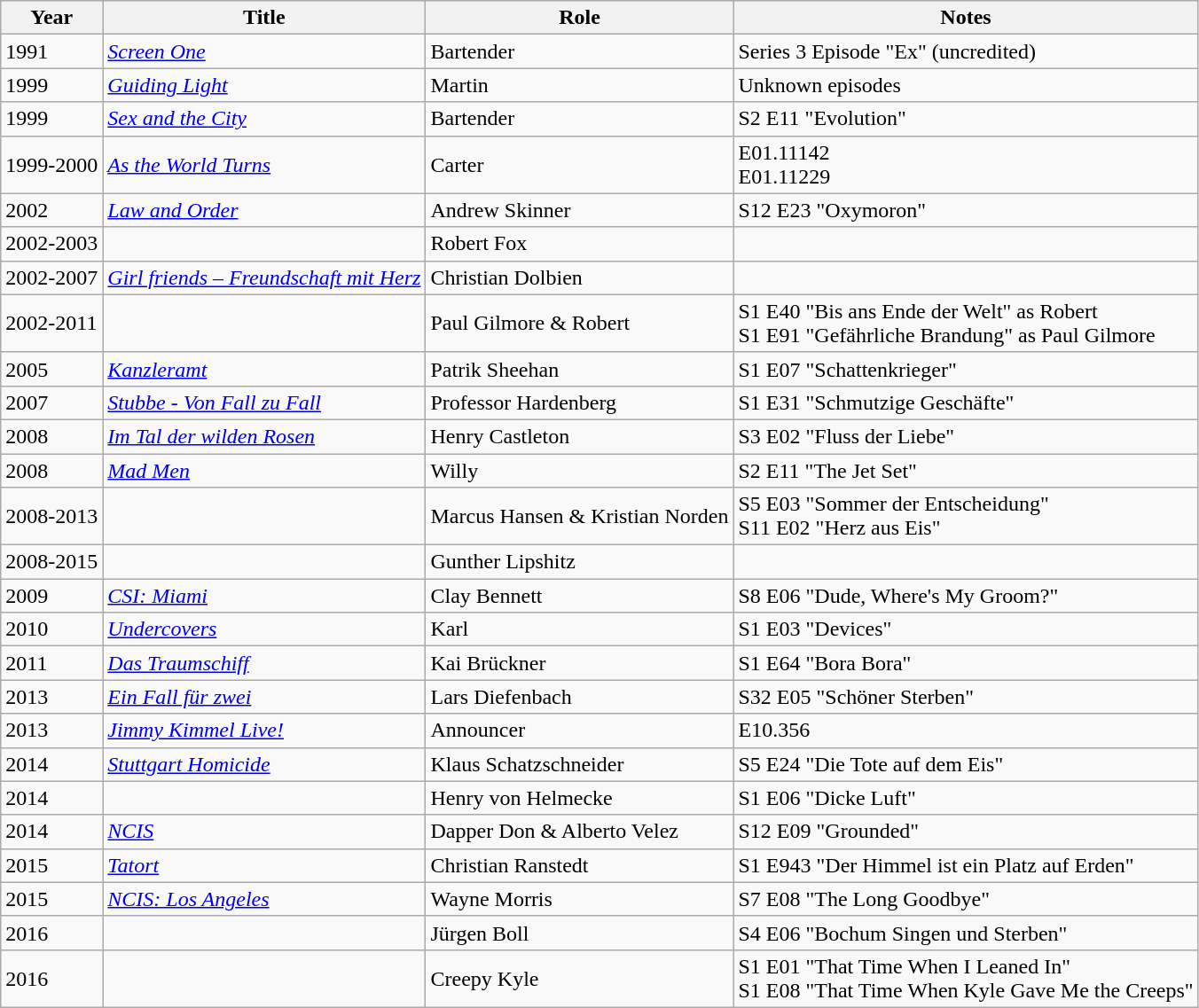<table class="wikitable">
<tr>
<th>Year</th>
<th>Title</th>
<th>Role</th>
<th>Notes</th>
</tr>
<tr>
<td>1991</td>
<td><em><a href='#'>Screen One</a></em></td>
<td>Bartender</td>
<td>Series 3 Episode "Ex" (uncredited)</td>
</tr>
<tr>
<td>1999</td>
<td><em><a href='#'>Guiding Light</a></em></td>
<td>Martin</td>
<td>Unknown episodes</td>
</tr>
<tr>
<td>1999</td>
<td><em><a href='#'>Sex and the City</a></em></td>
<td>Bartender</td>
<td>S2 E11 "Evolution"</td>
</tr>
<tr>
<td>1999-2000</td>
<td><em><a href='#'>As the World Turns</a></em></td>
<td>Carter</td>
<td>E01.11142<br>E01.11229</td>
</tr>
<tr>
<td>2002</td>
<td><em><a href='#'>Law and Order</a></em></td>
<td>Andrew Skinner</td>
<td>S12 E23 "Oxymoron"</td>
</tr>
<tr>
<td>2002-2003</td>
<td><em></em></td>
<td>Robert Fox</td>
<td></td>
</tr>
<tr>
<td>2002-2007</td>
<td><em><a href='#'>Girl friends – Freundschaft mit Herz</a></em></td>
<td>Christian Dolbien</td>
<td></td>
</tr>
<tr>
<td>2002-2011</td>
<td><em></em></td>
<td>Paul Gilmore & Robert</td>
<td>S1 E40 "Bis ans Ende der Welt" as Robert<br>S1 E91 "Gefährliche Brandung" as Paul Gilmore</td>
</tr>
<tr>
<td>2005</td>
<td><em><a href='#'>Kanzleramt</a></em></td>
<td>Patrik Sheehan</td>
<td>S1 E07 "Schattenkrieger"</td>
</tr>
<tr>
<td>2007</td>
<td><em><a href='#'>Stubbe - Von Fall zu Fall</a></em></td>
<td>Professor Hardenberg</td>
<td>S1 E31 "Schmutzige Geschäfte"</td>
</tr>
<tr>
<td>2008</td>
<td><em><a href='#'>Im Tal der wilden Rosen</a></em></td>
<td>Henry Castleton</td>
<td>S3 E02 "Fluss der Liebe"</td>
</tr>
<tr>
<td>2008</td>
<td><em><a href='#'>Mad Men</a></em></td>
<td>Willy</td>
<td>S2 E11 "The Jet Set"</td>
</tr>
<tr>
<td>2008-2013</td>
<td><em></em></td>
<td>Marcus Hansen & Kristian Norden</td>
<td>S5 E03 "Sommer der Entscheidung"<br>S11 E02 "Herz aus Eis"</td>
</tr>
<tr>
<td>2008-2015</td>
<td><em></em></td>
<td>Gunther Lipshitz</td>
<td></td>
</tr>
<tr>
<td>2009</td>
<td><em><a href='#'>CSI: Miami</a></em></td>
<td>Clay Bennett</td>
<td>S8 E06 "Dude, Where's My Groom?"</td>
</tr>
<tr>
<td>2010</td>
<td><em><a href='#'>Undercovers</a></em></td>
<td>Karl</td>
<td>S1 E03 "Devices"</td>
</tr>
<tr>
<td>2011</td>
<td><em><a href='#'>Das Traumschiff</a></em></td>
<td>Kai Brückner</td>
<td>S1 E64 "Bora Bora"</td>
</tr>
<tr>
<td>2013</td>
<td><em><a href='#'>Ein Fall für zwei</a></em></td>
<td>Lars Diefenbach</td>
<td>S32 E05 "Schöner Sterben"</td>
</tr>
<tr>
<td>2013</td>
<td><em><a href='#'>Jimmy Kimmel Live!</a></em></td>
<td>Announcer</td>
<td>E10.356</td>
</tr>
<tr>
<td>2014</td>
<td><em><a href='#'>Stuttgart Homicide</a></em></td>
<td>Klaus Schatzschneider</td>
<td>S5 E24 "Die Tote auf dem Eis"</td>
</tr>
<tr>
<td>2014</td>
<td><em></em></td>
<td>Henry von Helmecke</td>
<td>S1 E06 "Dicke Luft"</td>
</tr>
<tr>
<td>2014</td>
<td><em><a href='#'>NCIS</a></em></td>
<td>Dapper Don & Alberto Velez</td>
<td>S12 E09 "Grounded"</td>
</tr>
<tr>
<td>2015</td>
<td><em><a href='#'>Tatort</a></em></td>
<td>Christian Ranstedt</td>
<td>S1 E943 "Der Himmel ist ein Platz auf Erden"</td>
</tr>
<tr>
<td>2015</td>
<td><em><a href='#'>NCIS: Los Angeles</a></em></td>
<td>Wayne Morris</td>
<td>S7 E08 "The Long Goodbye"</td>
</tr>
<tr>
<td>2016</td>
<td><em></em></td>
<td>Jürgen Boll</td>
<td>S4 E06 "Bochum Singen und Sterben"</td>
</tr>
<tr>
<td>2016</td>
<td><em></em></td>
<td>Creepy Kyle</td>
<td>S1 E01 "That Time When I Leaned In"<br>S1 E08 "That Time When Kyle Gave Me the Creeps"</td>
</tr>
</table>
